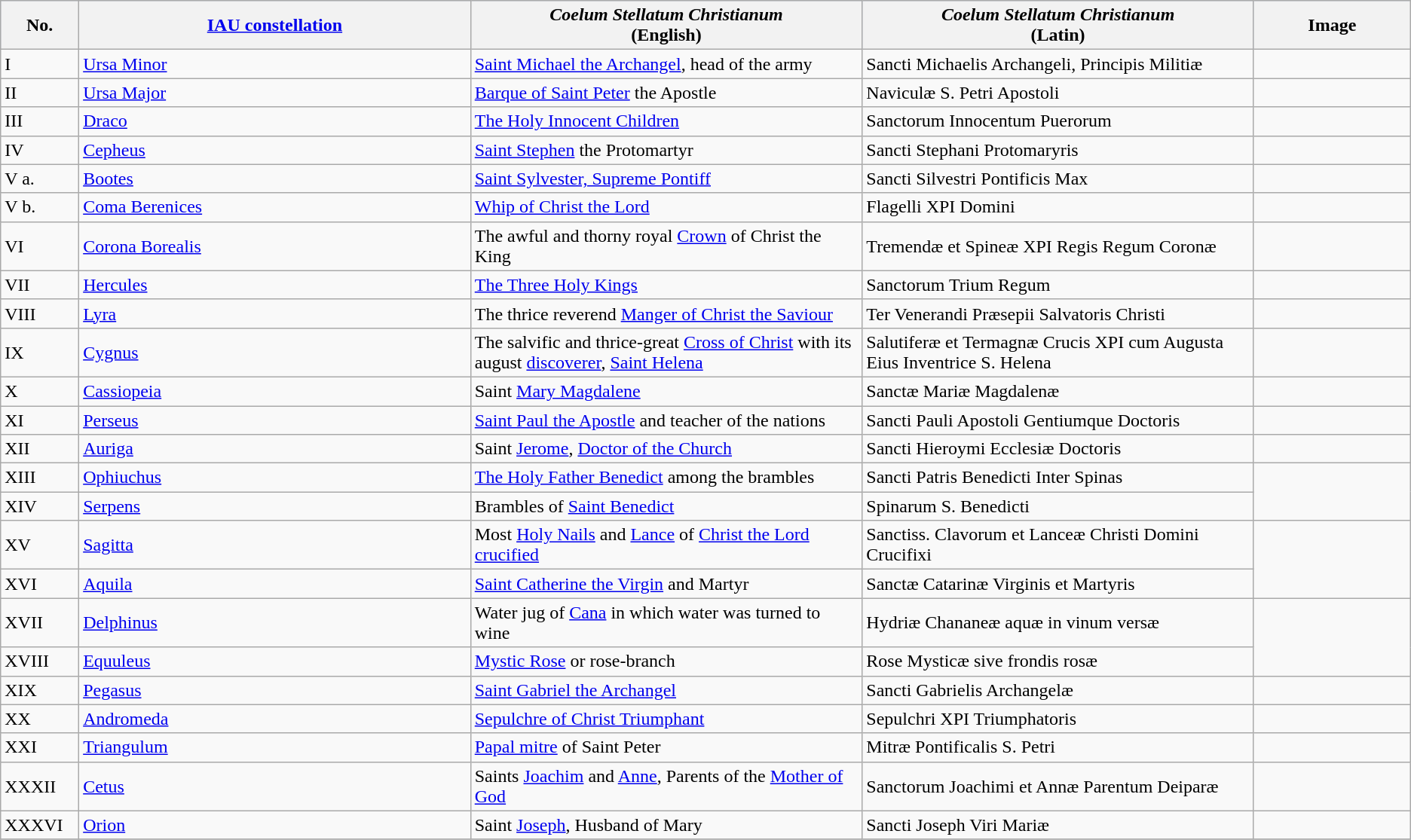<table class="wikitable sortable">
<tr style="background-color:#CEDAF2">
<th width=5%>No.</th>
<th width=25%><a href='#'>IAU constellation</a></th>
<th width=25%><em>Coelum Stellatum Christianum</em> <br>(English)</th>
<th width=25%><em>Coelum Stellatum Christianum</em> <br>(Latin)</th>
<th width=10%>Image</th>
</tr>
<tr>
<td>I</td>
<td><a href='#'>Ursa Minor</a></td>
<td><a href='#'>Saint Michael the Archangel</a>, head of the army</td>
<td>Sancti Michaelis Archangeli, Principis Militiæ</td>
<td></td>
</tr>
<tr>
<td>II</td>
<td><a href='#'>Ursa Major</a></td>
<td><a href='#'>Barque of Saint Peter</a> the Apostle</td>
<td>Naviculæ S. Petri Apostoli</td>
<td></td>
</tr>
<tr>
<td>III</td>
<td><a href='#'>Draco</a></td>
<td><a href='#'>The Holy Innocent Children</a></td>
<td>Sanctorum Innocentum Puerorum</td>
<td></td>
</tr>
<tr>
<td>IV</td>
<td><a href='#'>Cepheus</a></td>
<td><a href='#'>Saint Stephen</a> the Protomartyr</td>
<td>Sancti Stephani Protomaryris</td>
<td></td>
</tr>
<tr>
<td>V a.</td>
<td><a href='#'>Bootes</a></td>
<td><a href='#'>Saint Sylvester, Supreme Pontiff</a></td>
<td>Sancti Silvestri Pontificis Max</td>
<td></td>
</tr>
<tr>
<td>V b.</td>
<td><a href='#'>Coma Berenices</a></td>
<td><a href='#'>Whip of Christ the Lord</a></td>
<td>Flagelli XPI Domini</td>
<td></td>
</tr>
<tr>
<td>VI</td>
<td><a href='#'>Corona Borealis</a></td>
<td>The awful and thorny royal <a href='#'>Crown</a> of Christ the King</td>
<td>Tremendæ et Spineæ XPI Regis Regum Coronæ</td>
<td></td>
</tr>
<tr>
<td>VII</td>
<td><a href='#'>Hercules</a></td>
<td><a href='#'>The Three Holy Kings</a></td>
<td>Sanctorum Trium Regum</td>
<td></td>
</tr>
<tr>
<td>VIII</td>
<td><a href='#'>Lyra</a></td>
<td>The thrice reverend <a href='#'>Manger of Christ the Saviour</a></td>
<td>Ter Venerandi Præsepii Salvatoris Christi</td>
<td></td>
</tr>
<tr>
<td>IX</td>
<td><a href='#'>Cygnus</a></td>
<td>The salvific and thrice-great <a href='#'>Cross of Christ</a> with its august <a href='#'>discoverer</a>, <a href='#'>Saint Helena</a></td>
<td>Salutiferæ et Termagnæ Crucis XPI cum Augusta Eius Inventrice S. Helena</td>
<td></td>
</tr>
<tr>
<td>X</td>
<td><a href='#'>Cassiopeia</a></td>
<td>Saint <a href='#'>Mary Magdalene</a></td>
<td>Sanctæ Mariæ Magdalenæ</td>
<td></td>
</tr>
<tr>
<td>XI</td>
<td><a href='#'>Perseus</a></td>
<td><a href='#'>Saint Paul the Apostle</a> and teacher of the nations</td>
<td>Sancti Pauli Apostoli Gentiumque Doctoris</td>
<td></td>
</tr>
<tr>
<td>XII</td>
<td><a href='#'>Auriga</a></td>
<td>Saint <a href='#'>Jerome</a>, <a href='#'>Doctor of the Church</a></td>
<td>Sancti Hieroymi Ecclesiæ Doctoris</td>
<td></td>
</tr>
<tr>
<td>XIII</td>
<td><a href='#'>Ophiuchus</a></td>
<td><a href='#'>The Holy Father Benedict</a> among the brambles</td>
<td>Sancti Patris Benedicti Inter Spinas</td>
<td rowspan="2"></td>
</tr>
<tr>
<td>XIV</td>
<td><a href='#'>Serpens</a></td>
<td>Brambles of <a href='#'>Saint Benedict</a></td>
<td>Spinarum S. Benedicti</td>
</tr>
<tr>
<td>XV</td>
<td><a href='#'>Sagitta</a></td>
<td>Most <a href='#'>Holy Nails</a> and <a href='#'>Lance</a> of <a href='#'>Christ the Lord crucified</a></td>
<td>Sanctiss. Clavorum et Lanceæ Christi Domini Crucifixi</td>
<td rowspan="2"></td>
</tr>
<tr>
<td>XVI</td>
<td><a href='#'>Aquila</a></td>
<td><a href='#'>Saint Catherine the Virgin</a> and Martyr</td>
<td>Sanctæ Catarinæ Virginis et Martyris</td>
</tr>
<tr>
<td>XVII</td>
<td><a href='#'>Delphinus</a></td>
<td>Water jug of <a href='#'>Cana</a> in which water was turned to wine</td>
<td>Hydriæ Chananeæ aquæ in vinum versæ</td>
<td rowspan="2"></td>
</tr>
<tr>
<td>XVIII</td>
<td><a href='#'>Equuleus</a></td>
<td><a href='#'>Mystic Rose</a> or rose-branch</td>
<td>Rose Mysticæ sive frondis rosæ</td>
</tr>
<tr>
<td>XIX</td>
<td><a href='#'>Pegasus</a></td>
<td><a href='#'>Saint Gabriel the Archangel</a></td>
<td>Sancti Gabrielis Archangelæ</td>
<td></td>
</tr>
<tr>
<td>XX</td>
<td><a href='#'>Andromeda</a></td>
<td><a href='#'>Sepulchre of Christ Triumphant</a></td>
<td>Sepulchri XPI Triumphatoris</td>
<td></td>
</tr>
<tr>
<td>XXI</td>
<td><a href='#'>Triangulum</a></td>
<td><a href='#'>Papal mitre</a> of Saint Peter</td>
<td>Mitræ Pontificalis S. Petri</td>
<td></td>
</tr>
<tr>
<td>XXXII</td>
<td><a href='#'>Cetus</a></td>
<td>Saints <a href='#'>Joachim</a> and <a href='#'>Anne</a>, Parents of the <a href='#'>Mother of God</a></td>
<td>Sanctorum Joachimi et Annæ Parentum Deiparæ</td>
<td></td>
</tr>
<tr>
<td>XXXVI</td>
<td><a href='#'>Orion</a></td>
<td>Saint <a href='#'>Joseph</a>, Husband of Mary</td>
<td>Sancti Joseph Viri Mariæ</td>
<td></td>
</tr>
<tr>
</tr>
</table>
